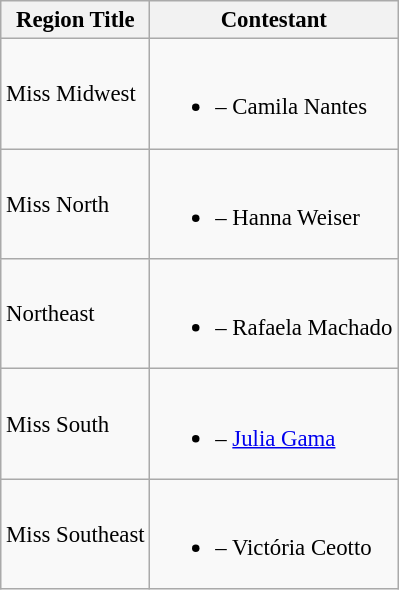<table class="wikitable sortable" style="font-size: 95%;">
<tr>
<th>Region Title</th>
<th>Contestant</th>
</tr>
<tr>
<td>Miss Midwest</td>
<td><br><ul><li> – Camila Nantes</li></ul></td>
</tr>
<tr>
<td>Miss North</td>
<td><br><ul><li> – Hanna Weiser</li></ul></td>
</tr>
<tr>
<td>Northeast</td>
<td><br><ul><li> – Rafaela Machado</li></ul></td>
</tr>
<tr>
<td>Miss South</td>
<td><br><ul><li> – <a href='#'>Julia Gama</a></li></ul></td>
</tr>
<tr>
<td>Miss Southeast</td>
<td><br><ul><li> – Victória Ceotto</li></ul></td>
</tr>
</table>
